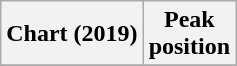<table class="wikitable plainrowheaders" style="text-align:center">
<tr>
<th scope="col">Chart (2019)</th>
<th scope="col">Peak<br>position</th>
</tr>
<tr>
</tr>
</table>
